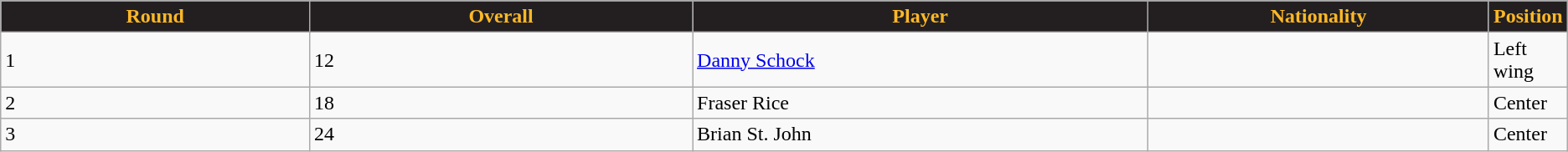<table class="wikitable sortable sortable">
<tr>
<th style="background:#231F20; color:#FDB827" width="20.75%">Round</th>
<th style="background:#231F20; color:#FDB827" width="25.75%">Overall</th>
<th style="background:#231F20; color:#FDB827" width="30.75%">Player</th>
<th style="background:#231F20; color:#FDB827" width="30.75%">Nationality</th>
<th style="background:#231F20; color:#FDB827" width="30.75%">Position</th>
</tr>
<tr>
<td>1</td>
<td>12</td>
<td><a href='#'>Danny Schock</a></td>
<td></td>
<td>Left wing</td>
</tr>
<tr>
<td>2</td>
<td>18</td>
<td>Fraser Rice</td>
<td></td>
<td>Center</td>
</tr>
<tr>
<td>3</td>
<td>24</td>
<td>Brian St. John</td>
<td></td>
<td>Center</td>
</tr>
</table>
